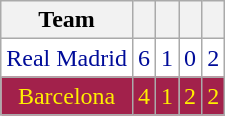<table class=" wikitable">
<tr>
<th>Team</th>
<th></th>
<th></th>
<th></th>
<th></th>
</tr>
<tr style="background:#d0e7ff; color:#000c99; text-align:center; background:#fff;">
<td>Real Madrid</td>
<td>6</td>
<td>1</td>
<td>0</td>
<td>2</td>
</tr>
<tr style="background:gold; color:#fff000; text-align:center; background:#a2214b;">
<td>Barcelona</td>
<td>4</td>
<td>1</td>
<td>2</td>
<td>2</td>
</tr>
</table>
